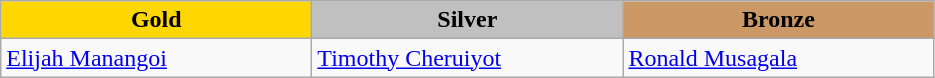<table class="wikitable" style="text-align:left">
<tr align="center">
<td width=200 bgcolor=gold><strong>Gold</strong></td>
<td width=200 bgcolor=silver><strong>Silver</strong></td>
<td width=200 bgcolor=CC9966><strong>Bronze</strong></td>
</tr>
<tr>
<td><a href='#'>Elijah Manangoi</a><br><em></em></td>
<td><a href='#'>Timothy Cheruiyot</a><br><em></em></td>
<td><a href='#'>Ronald Musagala</a><br><em></em></td>
</tr>
</table>
